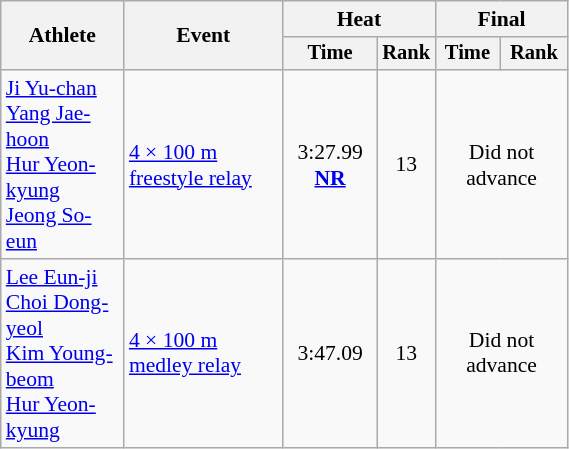<table class="wikitable" style="text-align:center; font-size:90%; width:30%;">
<tr>
<th rowspan="2">Athlete</th>
<th rowspan="2">Event</th>
<th colspan="2">Heat</th>
<th colspan="2">Final</th>
</tr>
<tr style="font-size:95%">
<th>Time</th>
<th>Rank</th>
<th>Time</th>
<th>Rank</th>
</tr>
<tr>
<td align=left><a href='#'>Ji Yu-chan</a> <br><a href='#'>Yang Jae-hoon</a>  <br><a href='#'>Hur Yeon-kyung</a>  <br><a href='#'>Jeong So-eun</a></td>
<td align=left><a href='#'>4 × 100 m freestyle relay</a></td>
<td>3:27.99 <strong><a href='#'>NR</a></strong></td>
<td>13</td>
<td colspan=2>Did not advance</td>
</tr>
<tr>
<td align=left><a href='#'>Lee Eun-ji</a> <br><a href='#'>Choi Dong-yeol</a> <br><a href='#'>Kim Young-beom</a> <br><a href='#'>Hur Yeon-kyung</a></td>
<td align=left><a href='#'>4 × 100 m medley relay</a></td>
<td>3:47.09</td>
<td>13</td>
<td colspan="2">Did not advance</td>
</tr>
</table>
